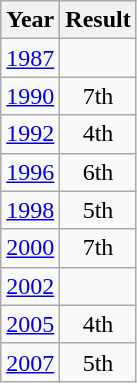<table class="wikitable" style="text-align:center">
<tr>
<th>Year</th>
<th>Result</th>
</tr>
<tr>
<td><a href='#'>1987</a></td>
<td></td>
</tr>
<tr>
<td><a href='#'>1990</a></td>
<td>7th</td>
</tr>
<tr>
<td><a href='#'>1992</a></td>
<td>4th</td>
</tr>
<tr>
<td><a href='#'>1996</a></td>
<td>6th</td>
</tr>
<tr>
<td><a href='#'>1998</a></td>
<td>5th</td>
</tr>
<tr>
<td><a href='#'>2000</a></td>
<td>7th</td>
</tr>
<tr>
<td><a href='#'>2002</a></td>
<td></td>
</tr>
<tr>
<td><a href='#'>2005</a></td>
<td>4th</td>
</tr>
<tr>
<td><a href='#'>2007</a></td>
<td>5th</td>
</tr>
</table>
